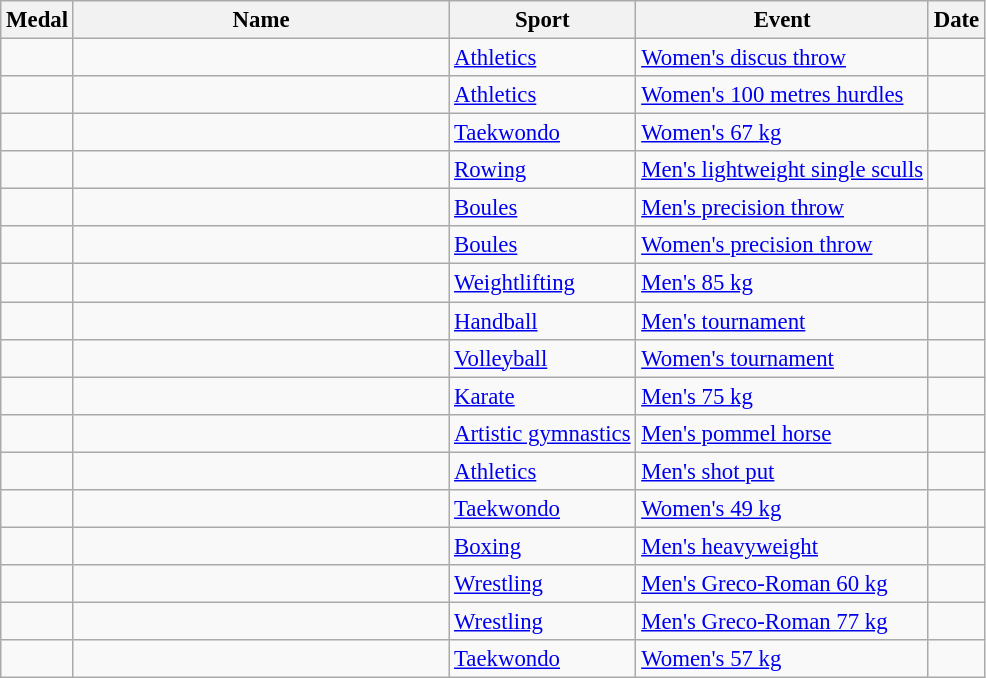<table class="wikitable sortable"  style="font-size:95%">
<tr>
<th>Medal</th>
<th style="width:16em">Name</th>
<th>Sport</th>
<th>Event</th>
<th>Date</th>
</tr>
<tr>
<td></td>
<td></td>
<td><a href='#'>Athletics</a></td>
<td><a href='#'>Women's discus throw</a></td>
<td></td>
</tr>
<tr>
<td></td>
<td></td>
<td><a href='#'>Athletics</a></td>
<td><a href='#'>Women's 100 metres hurdles</a></td>
<td></td>
</tr>
<tr>
<td></td>
<td></td>
<td><a href='#'>Taekwondo</a></td>
<td><a href='#'>Women's 67 kg</a></td>
<td></td>
</tr>
<tr>
<td></td>
<td></td>
<td><a href='#'>Rowing</a></td>
<td><a href='#'>Men's lightweight single sculls</a></td>
<td></td>
</tr>
<tr>
<td></td>
<td></td>
<td><a href='#'>Boules</a></td>
<td><a href='#'>Men's precision throw</a></td>
<td></td>
</tr>
<tr>
<td></td>
<td></td>
<td><a href='#'>Boules</a></td>
<td><a href='#'>Women's precision throw</a></td>
<td></td>
</tr>
<tr>
<td></td>
<td></td>
<td><a href='#'>Weightlifting</a></td>
<td><a href='#'>Men's 85 kg</a></td>
<td></td>
</tr>
<tr>
<td></td>
<td></td>
<td><a href='#'>Handball</a></td>
<td><a href='#'>Men's tournament</a></td>
<td></td>
</tr>
<tr>
<td></td>
<td></td>
<td><a href='#'>Volleyball</a></td>
<td><a href='#'>Women's tournament</a></td>
<td></td>
</tr>
<tr>
<td></td>
<td></td>
<td><a href='#'>Karate</a></td>
<td><a href='#'>Men's 75 kg</a></td>
<td></td>
</tr>
<tr>
<td></td>
<td></td>
<td><a href='#'>Artistic gymnastics</a></td>
<td><a href='#'>Men's pommel horse</a></td>
<td></td>
</tr>
<tr>
<td></td>
<td></td>
<td><a href='#'>Athletics</a></td>
<td><a href='#'>Men's shot put</a></td>
<td></td>
</tr>
<tr>
<td></td>
<td></td>
<td><a href='#'>Taekwondo</a></td>
<td><a href='#'>Women's 49 kg</a></td>
<td></td>
</tr>
<tr>
<td></td>
<td></td>
<td><a href='#'>Boxing</a></td>
<td><a href='#'>Men's heavyweight</a></td>
<td></td>
</tr>
<tr>
<td></td>
<td></td>
<td><a href='#'>Wrestling</a></td>
<td><a href='#'>Men's Greco-Roman 60 kg</a></td>
<td></td>
</tr>
<tr>
<td></td>
<td></td>
<td><a href='#'>Wrestling</a></td>
<td><a href='#'>Men's Greco-Roman 77 kg</a></td>
<td></td>
</tr>
<tr>
<td></td>
<td></td>
<td><a href='#'>Taekwondo</a></td>
<td><a href='#'>Women's 57 kg</a></td>
<td></td>
</tr>
</table>
